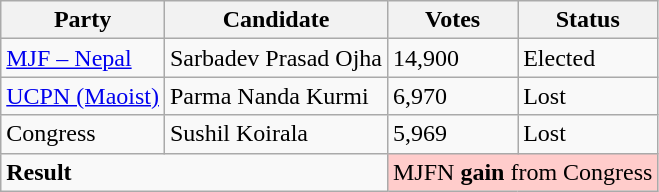<table class="wikitable">
<tr>
<th>Party</th>
<th>Candidate</th>
<th>Votes</th>
<th>Status</th>
</tr>
<tr>
<td><a href='#'>MJF – Nepal</a></td>
<td>Sarbadev Prasad Ojha</td>
<td>14,900</td>
<td>Elected</td>
</tr>
<tr>
<td><a href='#'>UCPN (Maoist)</a></td>
<td>Parma Nanda Kurmi</td>
<td>6,970</td>
<td>Lost</td>
</tr>
<tr>
<td>Congress</td>
<td>Sushil Koirala</td>
<td>5,969</td>
<td>Lost</td>
</tr>
<tr>
<td colspan="2"><strong>Result</strong></td>
<td colspan="2" bgcolor="#ffcccb">MJFN <strong>gain</strong> from Congress</td>
</tr>
</table>
